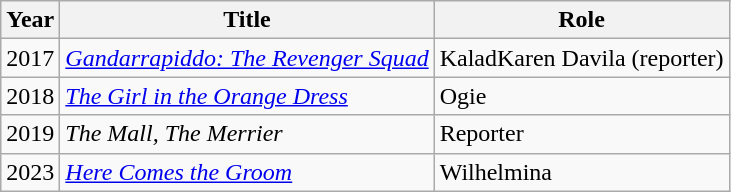<table class="wikitable sortable">
<tr>
<th>Year</th>
<th>Title</th>
<th>Role</th>
</tr>
<tr>
<td>2017</td>
<td><em><a href='#'>Gandarrapiddo: The Revenger Squad</a></em></td>
<td>KaladKaren Davila (reporter)</td>
</tr>
<tr>
<td>2018</td>
<td><em><a href='#'>The Girl in the Orange Dress</a></em></td>
<td>Ogie</td>
</tr>
<tr>
<td>2019</td>
<td><em>The Mall, The Merrier</em></td>
<td>Reporter</td>
</tr>
<tr>
<td>2023</td>
<td><em><a href='#'>Here Comes the Groom</a></em></td>
<td>Wilhelmina</td>
</tr>
</table>
